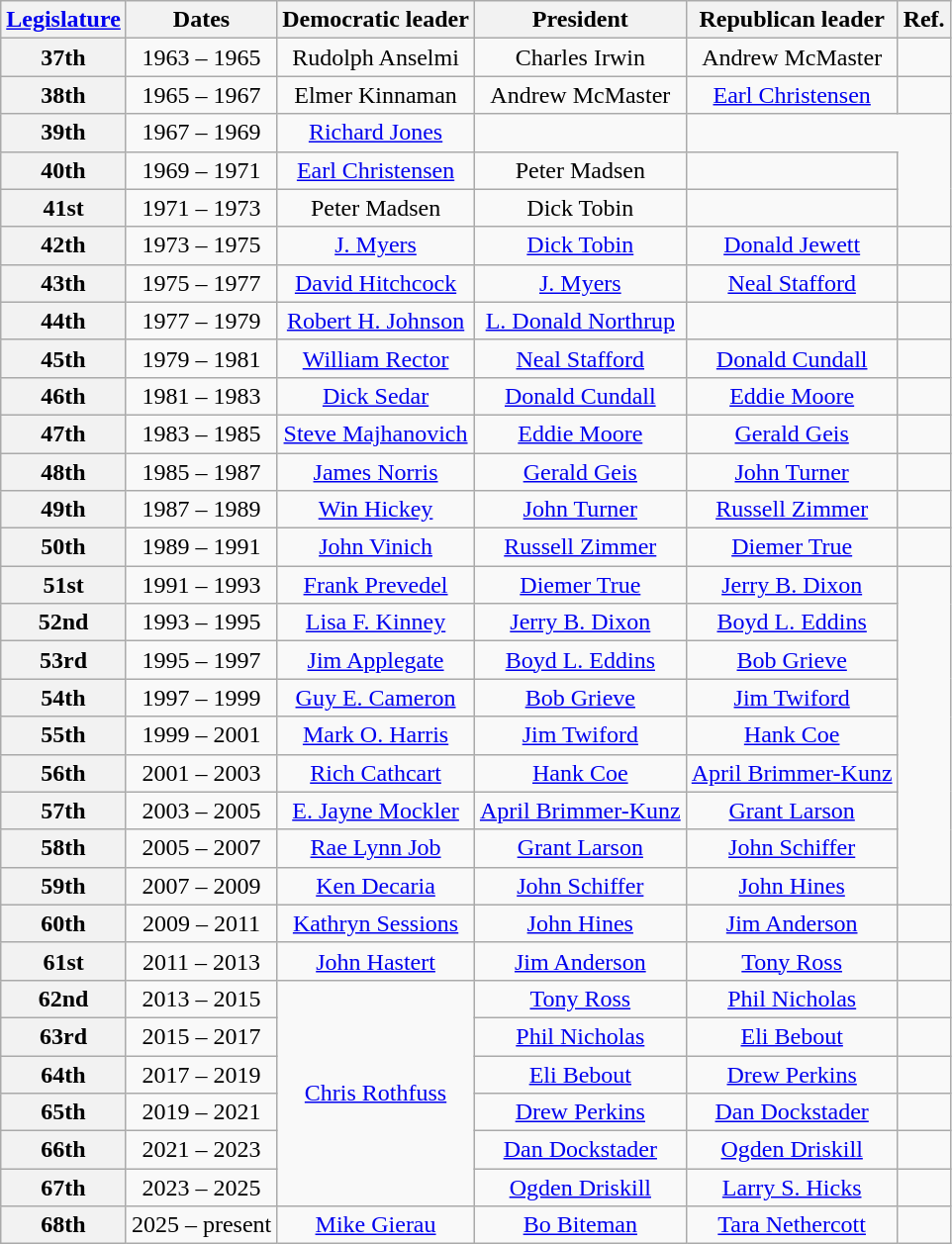<table class="wikitable sortable" style="text-align:center">
<tr>
<th scope="col"><a href='#'>Legislature</a></th>
<th scope="col">Dates</th>
<th scope="col">Democratic leader</th>
<th scope="col">President</th>
<th scope="col">Republican leader</th>
<th>Ref.</th>
</tr>
<tr>
<th scope="row">37th</th>
<td nowrap>1963 – 1965</td>
<td>Rudolph Anselmi<br></td>
<td>Charles Irwin<br></td>
<td>Andrew McMaster<br></td>
<td></td>
</tr>
<tr>
<th scope="row">38th</th>
<td nowrap>1965 – 1967</td>
<td>Elmer Kinnaman<br></td>
<td>Andrew McMaster<br></td>
<td><a href='#'>Earl Christensen</a><br></td>
<td></td>
</tr>
<tr>
<th scope="row">39th</th>
<td nowrap>1967 – 1969</td>
<td><a href='#'>Richard Jones</a><br></td>
<td></td>
</tr>
<tr>
<th scope="row">40th</th>
<td nowrap>1969 – 1971</td>
<td><a href='#'>Earl Christensen</a><br></td>
<td>Peter Madsen<br></td>
<td></td>
</tr>
<tr>
<th scope="row">41st</th>
<td nowrap>1971 – 1973</td>
<td>Peter Madsen<br></td>
<td>Dick Tobin<br></td>
<td></td>
</tr>
<tr>
<th scope="row">42th</th>
<td nowrap>1973 – 1975</td>
<td><a href='#'>J. Myers</a><br></td>
<td><a href='#'>Dick Tobin</a><br></td>
<td><a href='#'>Donald Jewett</a><br></td>
<td></td>
</tr>
<tr>
<th scope="row">43th</th>
<td nowrap>1975 – 1977</td>
<td><a href='#'>David Hitchcock</a><br></td>
<td><a href='#'>J. Myers</a><br></td>
<td><a href='#'>Neal Stafford</a><br></td>
<td></td>
</tr>
<tr>
<th scope="row">44th</th>
<td nowrap>1977 – 1979</td>
<td><a href='#'>Robert H. Johnson</a><br></td>
<td><a href='#'>L. Donald Northrup</a><br></td>
<td></td>
</tr>
<tr>
<th scope="row">45th</th>
<td nowrap>1979 – 1981</td>
<td><a href='#'>William Rector</a><br></td>
<td><a href='#'>Neal Stafford</a><br></td>
<td><a href='#'>Donald Cundall</a><br></td>
<td></td>
</tr>
<tr>
<th scope="row">46th</th>
<td nowrap>1981 – 1983</td>
<td><a href='#'>Dick Sedar</a><br></td>
<td><a href='#'>Donald Cundall</a><br></td>
<td><a href='#'>Eddie Moore</a><br></td>
<td></td>
</tr>
<tr>
<th scope="row">47th</th>
<td nowrap>1983 – 1985</td>
<td><a href='#'>Steve Majhanovich</a><br></td>
<td><a href='#'>Eddie Moore</a><br></td>
<td><a href='#'>Gerald Geis</a></td>
<td></td>
</tr>
<tr>
<th scope="row">48th</th>
<td nowrap>1985 – 1987</td>
<td><a href='#'>James Norris</a><br></td>
<td><a href='#'>Gerald Geis</a></td>
<td><a href='#'>John Turner</a><br></td>
<td></td>
</tr>
<tr>
<th scope="row">49th</th>
<td nowrap>1987 – 1989</td>
<td><a href='#'>Win Hickey</a><br></td>
<td><a href='#'>John Turner</a><br></td>
<td><a href='#'>Russell Zimmer</a><br></td>
<td></td>
</tr>
<tr>
<th scope="row">50th</th>
<td nowrap>1989 – 1991</td>
<td><a href='#'>John Vinich</a><br></td>
<td><a href='#'>Russell Zimmer</a><br></td>
<td><a href='#'>Diemer True</a><br></td>
<td></td>
</tr>
<tr>
<th scope="row">51st</th>
<td nowrap>1991 – 1993</td>
<td><a href='#'>Frank Prevedel</a><br></td>
<td><a href='#'>Diemer True</a><br></td>
<td><a href='#'>Jerry B. Dixon</a><br></td>
<td rowspan=9></td>
</tr>
<tr>
<th scope="row">52nd</th>
<td nowrap>1993 – 1995</td>
<td><a href='#'>Lisa F. Kinney</a><br></td>
<td><a href='#'>Jerry B. Dixon</a><br></td>
<td><a href='#'>Boyd L. Eddins</a><br></td>
</tr>
<tr>
<th scope="row">53rd</th>
<td nowrap>1995 – 1997</td>
<td><a href='#'>Jim Applegate</a><br></td>
<td><a href='#'>Boyd L. Eddins</a><br></td>
<td><a href='#'>Bob Grieve</a><br></td>
</tr>
<tr>
<th scope="row">54th</th>
<td nowrap>1997 – 1999</td>
<td><a href='#'>Guy E. Cameron</a><br></td>
<td><a href='#'>Bob Grieve</a><br></td>
<td><a href='#'>Jim Twiford</a><br></td>
</tr>
<tr>
<th scope="row">55th</th>
<td nowrap>1999 – 2001</td>
<td><a href='#'>Mark O. Harris</a><br></td>
<td><a href='#'>Jim Twiford</a><br></td>
<td><a href='#'>Hank Coe</a><br></td>
</tr>
<tr>
<th scope="row">56th</th>
<td nowrap>2001 – 2003</td>
<td><a href='#'>Rich Cathcart</a><br></td>
<td><a href='#'>Hank Coe</a><br></td>
<td><a href='#'>April Brimmer-Kunz</a><br></td>
</tr>
<tr>
<th scope="row">57th</th>
<td nowrap>2003 – 2005</td>
<td><a href='#'>E. Jayne Mockler</a><br></td>
<td><a href='#'>April Brimmer-Kunz</a><br></td>
<td><a href='#'>Grant Larson</a><br></td>
</tr>
<tr>
<th scope="row">58th</th>
<td nowrap>2005 – 2007</td>
<td><a href='#'>Rae Lynn Job</a><br></td>
<td><a href='#'>Grant Larson</a><br></td>
<td><a href='#'>John Schiffer</a><br></td>
</tr>
<tr>
<th scope="row">59th</th>
<td nowrap>2007 – 2009</td>
<td><a href='#'>Ken Decaria</a><br></td>
<td><a href='#'>John Schiffer</a><br></td>
<td><a href='#'>John Hines</a><br></td>
</tr>
<tr>
<th scope="row">60th</th>
<td nowrap>2009 – 2011</td>
<td><a href='#'>Kathryn Sessions</a><br></td>
<td><a href='#'>John Hines</a><br></td>
<td><a href='#'>Jim Anderson</a><br></td>
<td></td>
</tr>
<tr>
<th scope="row">61st</th>
<td nowrap>2011 – 2013</td>
<td><a href='#'>John Hastert</a><br></td>
<td><a href='#'>Jim Anderson</a><br></td>
<td><a href='#'>Tony Ross</a><br></td>
<td></td>
</tr>
<tr>
<th scope="row">62nd</th>
<td nowrap>2013 – 2015</td>
<td rowspan=6 ><a href='#'>Chris Rothfuss</a><br></td>
<td><a href='#'>Tony Ross</a><br></td>
<td><a href='#'>Phil Nicholas</a><br></td>
<td></td>
</tr>
<tr>
<th scope="row">63rd</th>
<td nowrap>2015 – 2017</td>
<td><a href='#'>Phil Nicholas</a><br></td>
<td><a href='#'>Eli Bebout</a><br></td>
<td></td>
</tr>
<tr>
<th scope="row">64th</th>
<td nowrap>2017 – 2019</td>
<td><a href='#'>Eli Bebout</a><br></td>
<td><a href='#'>Drew Perkins</a><br></td>
<td></td>
</tr>
<tr>
<th scope="row">65th</th>
<td nowrap>2019 – 2021</td>
<td><a href='#'>Drew Perkins</a><br></td>
<td><a href='#'>Dan Dockstader</a><br></td>
<td></td>
</tr>
<tr>
<th scope="row">66th</th>
<td nowrap>2021 – 2023</td>
<td><a href='#'>Dan Dockstader</a><br></td>
<td><a href='#'>Ogden Driskill</a><br></td>
<td></td>
</tr>
<tr>
<th scope="row">67th</th>
<td nowrap>2023 – 2025</td>
<td><a href='#'>Ogden Driskill</a><br></td>
<td><a href='#'>Larry S. Hicks</a><br></td>
<td></td>
</tr>
<tr>
<th scope="row">68th</th>
<td nowrap>2025 – present</td>
<td><a href='#'>Mike Gierau</a><br></td>
<td><a href='#'>Bo Biteman</a><br></td>
<td><a href='#'>Tara Nethercott</a><br></td>
<td></td>
</tr>
</table>
